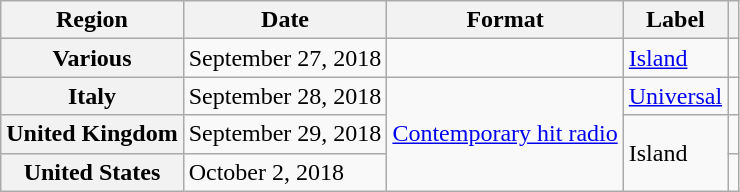<table class="wikitable plainrowheaders">
<tr>
<th scope="col">Region</th>
<th scope="col">Date</th>
<th scope="col">Format</th>
<th scope="col">Label</th>
<th scope="col"></th>
</tr>
<tr>
<th scope="row">Various</th>
<td>September 27, 2018</td>
<td></td>
<td><a href='#'>Island</a></td>
<td></td>
</tr>
<tr>
<th scope="row">Italy</th>
<td>September 28, 2018</td>
<td rowspan="3"><a href='#'>Contemporary hit radio</a></td>
<td><a href='#'>Universal</a></td>
<td></td>
</tr>
<tr>
<th scope="row">United Kingdom</th>
<td>September 29, 2018</td>
<td rowspan="2">Island</td>
<td></td>
</tr>
<tr>
<th scope="row">United States</th>
<td>October 2, 2018</td>
<td></td>
</tr>
</table>
